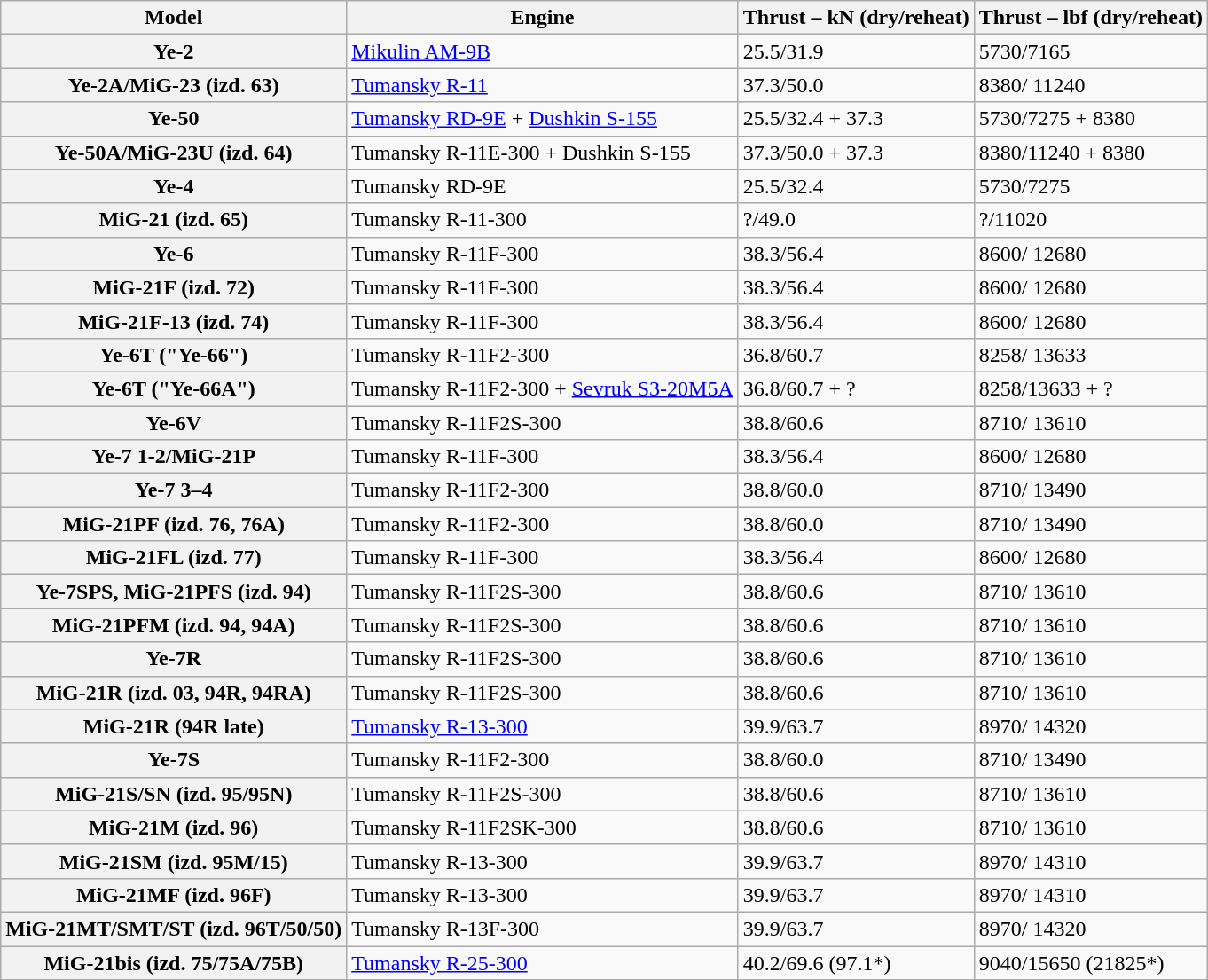<table class="wikitable">
<tr>
<th>Model</th>
<th>Engine</th>
<th>Thrust – kN (dry/reheat)</th>
<th>Thrust – lbf (dry/reheat)</th>
</tr>
<tr>
<th>Ye-2</th>
<td><a href='#'>Mikulin AM-9B</a></td>
<td>25.5/31.9</td>
<td>5730/7165</td>
</tr>
<tr>
<th>Ye-2A/MiG-23 (izd. 63)</th>
<td><a href='#'>Tumansky R-11</a></td>
<td>37.3/50.0</td>
<td>8380/ 11240</td>
</tr>
<tr>
<th>Ye-50</th>
<td><a href='#'>Tumansky RD-9E</a> + <a href='#'>Dushkin S-155</a></td>
<td>25.5/32.4 + 37.3</td>
<td>5730/7275 + 8380</td>
</tr>
<tr>
<th>Ye-50A/MiG-23U (izd. 64)</th>
<td>Tumansky R-11E-300 + Dushkin S-155</td>
<td>37.3/50.0 + 37.3</td>
<td>8380/11240 + 8380</td>
</tr>
<tr>
<th>Ye-4</th>
<td>Tumansky RD-9E</td>
<td>25.5/32.4</td>
<td>5730/7275</td>
</tr>
<tr>
<th>MiG-21 (izd. 65)</th>
<td>Tumansky R-11-300</td>
<td>?/49.0</td>
<td>?/11020</td>
</tr>
<tr>
<th>Ye-6</th>
<td>Tumansky R-11F-300</td>
<td>38.3/56.4</td>
<td>8600/ 12680</td>
</tr>
<tr>
<th>MiG-21F (izd. 72)</th>
<td>Tumansky R-11F-300</td>
<td>38.3/56.4</td>
<td>8600/ 12680</td>
</tr>
<tr>
<th>MiG-21F-13 (izd. 74)</th>
<td>Tumansky R-11F-300</td>
<td>38.3/56.4</td>
<td>8600/ 12680</td>
</tr>
<tr>
<th>Ye-6T ("Ye-66")</th>
<td>Tumansky R-11F2-300</td>
<td>36.8/60.7</td>
<td>8258/ 13633</td>
</tr>
<tr>
<th>Ye-6T ("Ye-66A")</th>
<td>Tumansky R-11F2-300 + <a href='#'>Sevruk S3-20M5A</a></td>
<td>36.8/60.7 + ?</td>
<td>8258/13633 + ?</td>
</tr>
<tr>
<th>Ye-6V</th>
<td>Tumansky R-11F2S-300</td>
<td>38.8/60.6</td>
<td>8710/ 13610</td>
</tr>
<tr>
<th>Ye-7 1-2/MiG-21P</th>
<td>Tumansky R-11F-300</td>
<td>38.3/56.4</td>
<td>8600/ 12680</td>
</tr>
<tr>
<th>Ye-7 3–4</th>
<td>Tumansky R-11F2-300</td>
<td>38.8/60.0</td>
<td>8710/ 13490</td>
</tr>
<tr>
<th>MiG-21PF (izd. 76, 76A)</th>
<td>Tumansky R-11F2-300</td>
<td>38.8/60.0</td>
<td>8710/ 13490</td>
</tr>
<tr>
<th>MiG-21FL (izd. 77)</th>
<td>Tumansky R-11F-300</td>
<td>38.3/56.4</td>
<td>8600/ 12680</td>
</tr>
<tr>
<th>Ye-7SPS, MiG-21PFS (izd. 94)</th>
<td>Tumansky R-11F2S-300</td>
<td>38.8/60.6</td>
<td>8710/ 13610</td>
</tr>
<tr>
<th>MiG-21PFM (izd. 94, 94A)</th>
<td>Tumansky R-11F2S-300</td>
<td>38.8/60.6</td>
<td>8710/ 13610</td>
</tr>
<tr>
<th>Ye-7R</th>
<td>Tumansky R-11F2S-300</td>
<td>38.8/60.6</td>
<td>8710/ 13610</td>
</tr>
<tr>
<th>MiG-21R (izd. 03, 94R, 94RA)</th>
<td>Tumansky R-11F2S-300</td>
<td>38.8/60.6</td>
<td>8710/ 13610</td>
</tr>
<tr>
<th>MiG-21R (94R late)</th>
<td><a href='#'>Tumansky R-13-300</a></td>
<td>39.9/63.7</td>
<td>8970/ 14320</td>
</tr>
<tr>
<th>Ye-7S</th>
<td>Tumansky R-11F2-300</td>
<td>38.8/60.0</td>
<td>8710/ 13490</td>
</tr>
<tr>
<th>MiG-21S/SN (izd. 95/95N)</th>
<td>Tumansky R-11F2S-300</td>
<td>38.8/60.6</td>
<td>8710/ 13610</td>
</tr>
<tr>
<th>MiG-21M (izd. 96)</th>
<td>Tumansky R-11F2SK-300</td>
<td>38.8/60.6</td>
<td>8710/ 13610</td>
</tr>
<tr>
<th>MiG-21SM (izd. 95M/15)</th>
<td>Tumansky R-13-300</td>
<td>39.9/63.7</td>
<td>8970/ 14310</td>
</tr>
<tr>
<th>MiG-21MF (izd. 96F)</th>
<td>Tumansky R-13-300</td>
<td>39.9/63.7</td>
<td>8970/ 14310</td>
</tr>
<tr>
<th>MiG-21MT/SMT/ST (izd. 96T/50/50)</th>
<td>Tumansky R-13F-300</td>
<td>39.9/63.7</td>
<td>8970/ 14320</td>
</tr>
<tr>
<th>MiG-21bis (izd. 75/75A/75B)</th>
<td><a href='#'>Tumansky R-25-300</a></td>
<td>40.2/69.6 (97.1*)</td>
<td>9040/15650 (21825*)</td>
</tr>
</table>
